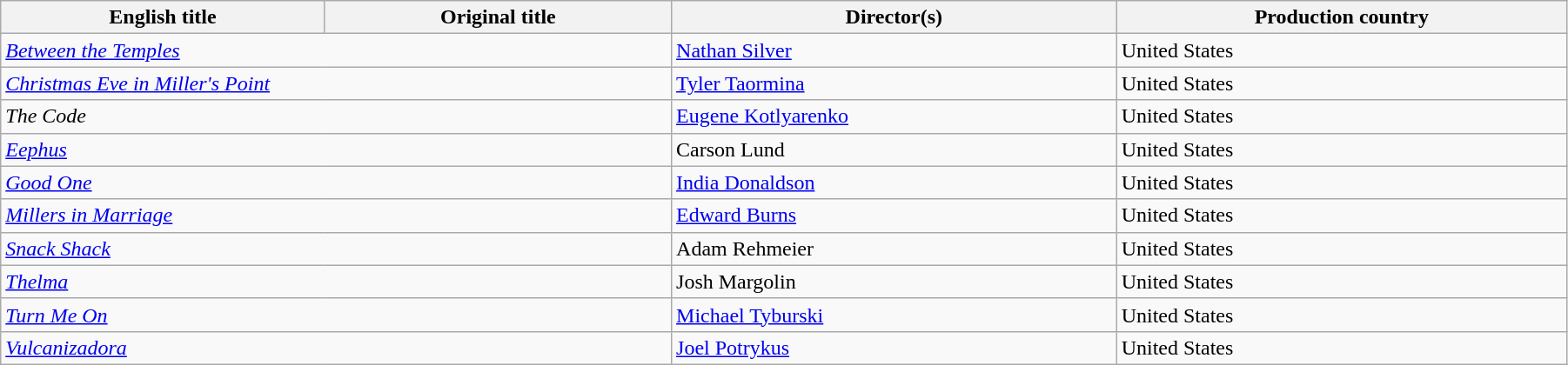<table class="wikitable" style="width:95%; margin-bottom:2px">
<tr>
<th>English title</th>
<th>Original title</th>
<th>Director(s)</th>
<th>Production country</th>
</tr>
<tr>
<td colspan="2"><em><a href='#'>Between the Temples</a></em></td>
<td><a href='#'>Nathan Silver</a></td>
<td>United States</td>
</tr>
<tr>
<td colspan="2"><em><a href='#'>Christmas Eve in Miller's Point</a></em></td>
<td><a href='#'>Tyler Taormina</a></td>
<td>United States</td>
</tr>
<tr>
<td colspan="2"><em>The Code</em></td>
<td><a href='#'>Eugene Kotlyarenko</a></td>
<td>United States</td>
</tr>
<tr>
<td colspan="2"><em><a href='#'>Eephus</a></em></td>
<td>Carson Lund</td>
<td>United States</td>
</tr>
<tr>
<td colspan="2"><em><a href='#'>Good One</a></em></td>
<td><a href='#'>India Donaldson</a></td>
<td>United States</td>
</tr>
<tr>
<td colspan="2"><em><a href='#'>Millers in Marriage</a></em></td>
<td><a href='#'>Edward Burns</a></td>
<td>United States</td>
</tr>
<tr>
<td colspan="2"><em><a href='#'>Snack Shack</a></em></td>
<td>Adam Rehmeier</td>
<td>United States</td>
</tr>
<tr>
<td colspan="2"><em><a href='#'>Thelma</a></em></td>
<td>Josh Margolin</td>
<td>United States</td>
</tr>
<tr>
<td colspan="2"><em><a href='#'>Turn Me On</a></em></td>
<td><a href='#'>Michael Tyburski</a></td>
<td>United States</td>
</tr>
<tr>
<td colspan="2"><em><a href='#'>Vulcanizadora</a></em></td>
<td><a href='#'>Joel Potrykus</a></td>
<td>United States</td>
</tr>
</table>
